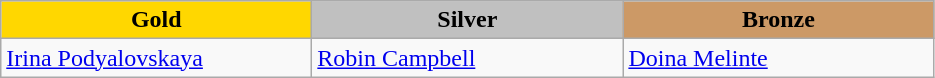<table class="wikitable" style="text-align:left">
<tr align="center">
<td width=200 bgcolor=gold><strong>Gold</strong></td>
<td width=200 bgcolor=silver><strong>Silver</strong></td>
<td width=200 bgcolor=CC9966><strong>Bronze</strong></td>
</tr>
<tr>
<td><a href='#'>Irina Podyalovskaya</a><br><em></em></td>
<td><a href='#'>Robin Campbell</a><br><em></em></td>
<td><a href='#'>Doina Melinte</a><br><em></em></td>
</tr>
</table>
